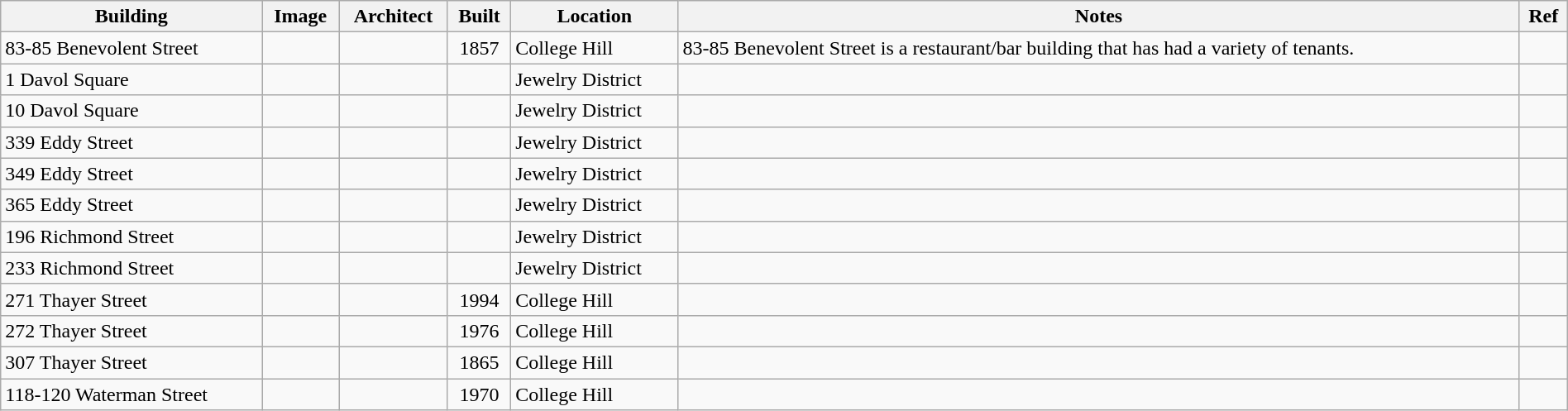<table class="wikitable sortable" style="width:100%">
<tr>
<th>Building</th>
<th class="unsortable">Image</th>
<th>Architect</th>
<th>Built</th>
<th>Location</th>
<th class="unsortable">Notes</th>
<th class="unsortable">Ref</th>
</tr>
<tr>
<td>83-85 Benevolent Street</td>
<td align="center"></td>
<td></td>
<td align="center">1857</td>
<td>College Hill</td>
<td>83-85 Benevolent Street is a restaurant/bar building that has had a variety of tenants.</td>
<td align="center"></td>
</tr>
<tr>
<td>1 Davol Square</td>
<td align="center"></td>
<td></td>
<td align="center"></td>
<td>Jewelry District</td>
<td></td>
<td align="center"></td>
</tr>
<tr>
<td>10 Davol Square</td>
<td align="center"></td>
<td></td>
<td align="center"></td>
<td>Jewelry District</td>
<td></td>
<td align="center"></td>
</tr>
<tr>
<td>339 Eddy Street</td>
<td align="center"></td>
<td></td>
<td align="center"></td>
<td>Jewelry District</td>
<td></td>
<td align="center"></td>
</tr>
<tr>
<td>349 Eddy Street</td>
<td align="center"></td>
<td></td>
<td align="center"></td>
<td>Jewelry District</td>
<td></td>
<td align="center"></td>
</tr>
<tr>
<td>365 Eddy Street</td>
<td></td>
<td></td>
<td></td>
<td>Jewelry District</td>
<td></td>
<td></td>
</tr>
<tr>
<td>196 Richmond Street</td>
<td align="center"></td>
<td></td>
<td align="center"></td>
<td>Jewelry District</td>
<td></td>
<td align="center"></td>
</tr>
<tr>
<td>233 Richmond Street</td>
<td align="center"></td>
<td></td>
<td align="center"></td>
<td>Jewelry District</td>
<td></td>
<td align="center"></td>
</tr>
<tr>
<td>271 Thayer Street</td>
<td></td>
<td></td>
<td align="center">1994</td>
<td>College Hill</td>
<td></td>
<td></td>
</tr>
<tr>
<td>272 Thayer Street</td>
<td></td>
<td></td>
<td align="center">1976</td>
<td>College Hill</td>
<td></td>
<td></td>
</tr>
<tr>
<td>307 Thayer Street</td>
<td></td>
<td></td>
<td align="center">1865</td>
<td>College Hill</td>
<td></td>
<td></td>
</tr>
<tr>
<td>118-120 Waterman Street</td>
<td></td>
<td></td>
<td align="center">1970</td>
<td>College Hill</td>
<td></td>
<td></td>
</tr>
</table>
